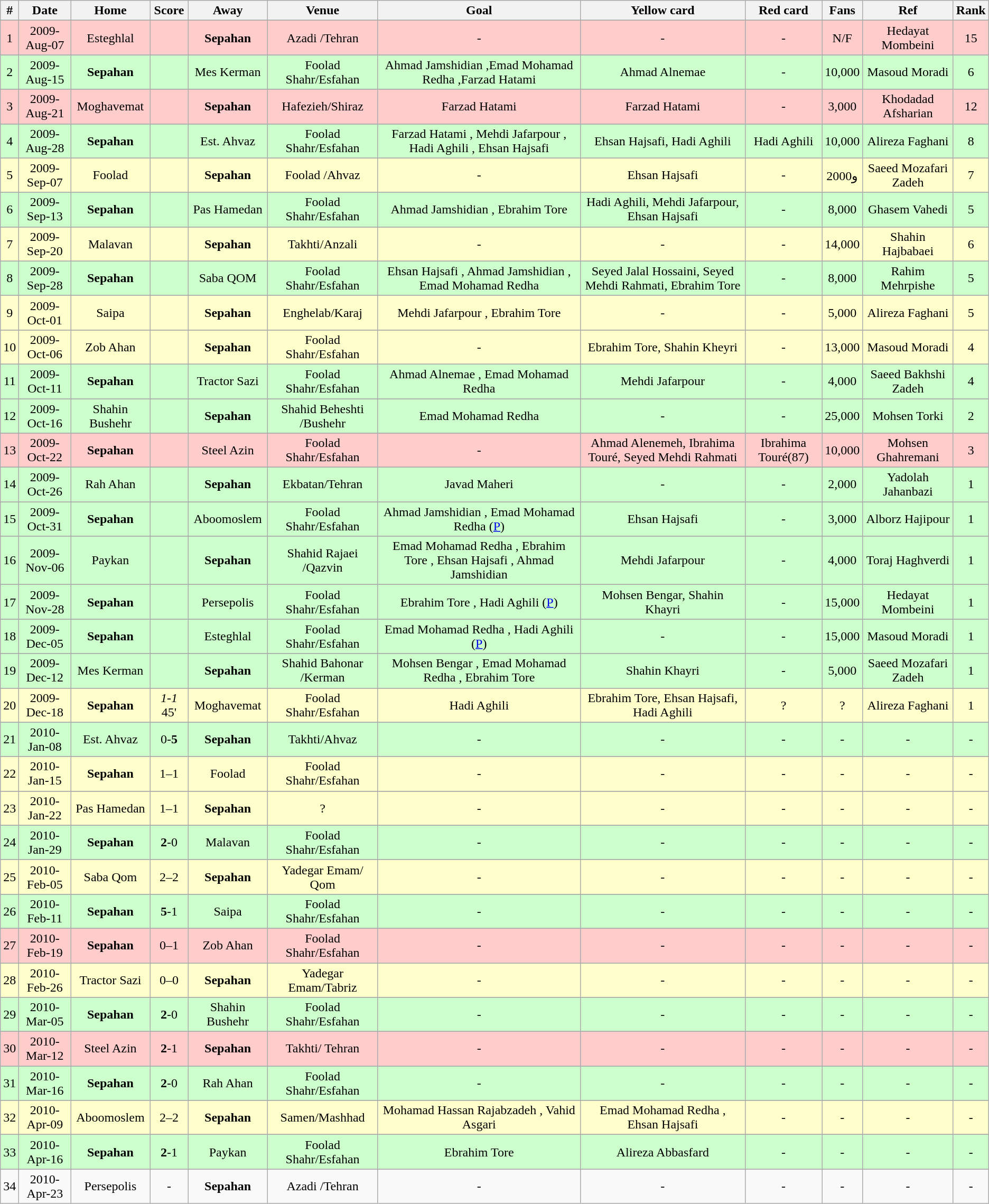<table class="wikitable" style="text-align:center">
<tr>
<th>#</th>
<th>Date</th>
<th>Home</th>
<th>Score</th>
<th>Away</th>
<th>Venue</th>
<th>Goal </th>
<th>Yellow card </th>
<th>Red card </th>
<th>Fans</th>
<th>Ref</th>
<th>Rank</th>
</tr>
<tr>
</tr>
<tr style="background:#ffcccc;">
<td>1</td>
<td>2009-Aug-07</td>
<td>Esteghlal</td>
<td></td>
<td><strong>Sepahan</strong></td>
<td>Azadi /Tehran</td>
<td>-</td>
<td>-</td>
<td>-</td>
<td>N/F</td>
<td>Hedayat Mombeini</td>
<td>15</td>
</tr>
<tr>
</tr>
<tr style="background:#ccffcc;">
<td>2</td>
<td>2009-Aug-15</td>
<td><strong>Sepahan</strong></td>
<td></td>
<td>Mes Kerman</td>
<td>Foolad Shahr/Esfahan</td>
<td>Ahmad Jamshidian ,Emad Mohamad Redha ,Farzad Hatami </td>
<td>Ahmad Alnemae</td>
<td>-</td>
<td>10,000</td>
<td>Masoud Moradi</td>
<td>6</td>
</tr>
<tr>
</tr>
<tr style="background:#ffcccc;">
<td>3</td>
<td>2009-Aug-21</td>
<td>Moghavemat</td>
<td></td>
<td><strong>Sepahan</strong></td>
<td>Hafezieh/Shiraz</td>
<td>Farzad Hatami </td>
<td>Farzad Hatami</td>
<td>-</td>
<td>3,000</td>
<td>Khodadad Afsharian</td>
<td>12</td>
</tr>
<tr>
</tr>
<tr style="background:#ccffcc;">
<td>4</td>
<td>2009-Aug-28</td>
<td><strong>Sepahan</strong></td>
<td></td>
<td>Est. Ahvaz</td>
<td>Foolad Shahr/Esfahan</td>
<td>Farzad Hatami , Mehdi Jafarpour , Hadi Aghili , Ehsan Hajsafi </td>
<td>Ehsan Hajsafi, Hadi Aghili</td>
<td>Hadi Aghili</td>
<td>10,000</td>
<td>Alireza Faghani</td>
<td>8</td>
</tr>
<tr>
</tr>
<tr style="background:#ffffcc;">
<td>5</td>
<td>2009-Sep-07</td>
<td>Foolad</td>
<td></td>
<td><strong>Sepahan</strong></td>
<td>Foolad /Ahvaz</td>
<td>-</td>
<td>Ehsan Hajsafi</td>
<td>-</td>
<td>2و000</td>
<td>Saeed Mozafari Zadeh</td>
<td>7</td>
</tr>
<tr>
</tr>
<tr style="background:#ccffcc;">
<td>6</td>
<td>2009-Sep-13</td>
<td><strong>Sepahan</strong></td>
<td></td>
<td>Pas Hamedan</td>
<td>Foolad Shahr/Esfahan</td>
<td>Ahmad Jamshidian , Ebrahim Tore </td>
<td>Hadi Aghili, Mehdi Jafarpour, Ehsan Hajsafi</td>
<td>-</td>
<td>8,000</td>
<td>Ghasem Vahedi</td>
<td>5</td>
</tr>
<tr>
</tr>
<tr style="background:#ffffcc;">
<td>7</td>
<td>2009-Sep-20</td>
<td>Malavan</td>
<td></td>
<td><strong>Sepahan</strong></td>
<td>Takhti/Anzali</td>
<td>-</td>
<td>-</td>
<td>-</td>
<td>14,000</td>
<td>Shahin Hajbabaei</td>
<td>6</td>
</tr>
<tr>
</tr>
<tr style="background:#ccffcc;">
<td>8</td>
<td>2009-Sep-28</td>
<td><strong>Sepahan</strong></td>
<td></td>
<td>Saba QOM</td>
<td>Foolad Shahr/Esfahan</td>
<td>Ehsan Hajsafi , Ahmad Jamshidian , Emad Mohamad Redha </td>
<td>Seyed Jalal Hossaini, Seyed Mehdi Rahmati, Ebrahim Tore</td>
<td>-</td>
<td>8,000</td>
<td>Rahim Mehrpishe</td>
<td>5</td>
</tr>
<tr>
</tr>
<tr style="background:#ffffcc;">
<td>9</td>
<td>2009-Oct-01</td>
<td>Saipa</td>
<td></td>
<td><strong>Sepahan</strong></td>
<td>Enghelab/Karaj</td>
<td>Mehdi Jafarpour , Ebrahim Tore </td>
<td>-</td>
<td>-</td>
<td>5,000</td>
<td>Alireza Faghani</td>
<td>5</td>
</tr>
<tr>
</tr>
<tr style="background:#ffffcc;">
<td>10</td>
<td>2009-Oct-06</td>
<td>Zob Ahan</td>
<td></td>
<td><strong>Sepahan</strong></td>
<td>Foolad Shahr/Esfahan</td>
<td>-</td>
<td>Ebrahim Tore, Shahin Kheyri</td>
<td>-</td>
<td>13,000</td>
<td>Masoud Moradi</td>
<td>4</td>
</tr>
<tr>
</tr>
<tr style="background:#ccffcc;">
<td>11</td>
<td>2009-Oct-11</td>
<td><strong>Sepahan</strong></td>
<td></td>
<td>Tractor Sazi</td>
<td>Foolad Shahr/Esfahan</td>
<td>Ahmad Alnemae , Emad Mohamad Redha </td>
<td>Mehdi Jafarpour</td>
<td>-</td>
<td>4,000</td>
<td>Saeed Bakhshi Zadeh</td>
<td>4</td>
</tr>
<tr>
</tr>
<tr style="background:#ccffcc;">
<td>12</td>
<td>2009-Oct-16</td>
<td>Shahin Bushehr</td>
<td></td>
<td><strong>Sepahan</strong></td>
<td>Shahid Beheshti /Bushehr</td>
<td>Emad Mohamad Redha </td>
<td>-</td>
<td>-</td>
<td>25,000</td>
<td>Mohsen Torki</td>
<td>2</td>
</tr>
<tr>
</tr>
<tr style="background:#ffcccc;">
<td>13</td>
<td>2009-Oct-22</td>
<td><strong>Sepahan</strong></td>
<td></td>
<td>Steel Azin</td>
<td>Foolad Shahr/Esfahan</td>
<td>-</td>
<td>Ahmad Alenemeh, Ibrahima Touré, Seyed Mehdi Rahmati</td>
<td>Ibrahima Touré(87)</td>
<td>10,000</td>
<td>Mohsen Ghahremani</td>
<td>3</td>
</tr>
<tr>
</tr>
<tr style="background:#ccffcc;">
<td>14</td>
<td>2009-Oct-26</td>
<td>Rah Ahan</td>
<td></td>
<td><strong>Sepahan</strong></td>
<td>Ekbatan/Tehran</td>
<td>Javad Maheri </td>
<td>-</td>
<td>-</td>
<td>2,000</td>
<td>Yadolah Jahanbazi</td>
<td>1</td>
</tr>
<tr>
</tr>
<tr style="background:#ccffcc;">
<td>15</td>
<td>2009-Oct-31</td>
<td><strong>Sepahan</strong></td>
<td></td>
<td>Aboomoslem</td>
<td>Foolad Shahr/Esfahan</td>
<td>Ahmad Jamshidian , Emad Mohamad Redha (<a href='#'>P</a>)</td>
<td>Ehsan Hajsafi</td>
<td>-</td>
<td>3,000</td>
<td>Alborz Hajipour</td>
<td>1</td>
</tr>
<tr>
</tr>
<tr style="background:#ccffcc;">
<td>16</td>
<td>2009-Nov-06</td>
<td>Paykan</td>
<td></td>
<td><strong>Sepahan</strong></td>
<td>Shahid Rajaei /Qazvin</td>
<td>Emad Mohamad Redha , Ebrahim Tore , Ehsan Hajsafi , Ahmad Jamshidian </td>
<td>Mehdi Jafarpour</td>
<td>-</td>
<td>4,000</td>
<td>Toraj Haghverdi</td>
<td>1</td>
</tr>
<tr>
</tr>
<tr style="background:#ccffcc;">
<td>17</td>
<td>2009-Nov-28</td>
<td><strong>Sepahan</strong></td>
<td></td>
<td>Persepolis</td>
<td>Foolad Shahr/Esfahan</td>
<td>Ebrahim Tore , Hadi Aghili (<a href='#'>P</a>)</td>
<td>Mohsen Bengar, Shahin Khayri</td>
<td>-</td>
<td>15,000</td>
<td>Hedayat Mombeini</td>
<td>1</td>
</tr>
<tr>
</tr>
<tr style="background:#ccffcc;">
<td>18</td>
<td>2009-Dec-05</td>
<td><strong>Sepahan</strong></td>
<td></td>
<td>Esteghlal</td>
<td>Foolad Shahr/Esfahan</td>
<td>Emad Mohamad Redha , Hadi Aghili (<a href='#'>P</a>)</td>
<td>-</td>
<td>-</td>
<td>15,000</td>
<td>Masoud Moradi</td>
<td>1</td>
</tr>
<tr>
</tr>
<tr style="background:#ccffcc;">
<td>19</td>
<td>2009-Dec-12</td>
<td>Mes Kerman</td>
<td></td>
<td><strong>Sepahan</strong></td>
<td>Shahid Bahonar /Kerman</td>
<td>Mohsen Bengar , Emad Mohamad Redha , Ebrahim Tore </td>
<td>Shahin Khayri</td>
<td>-</td>
<td>5,000</td>
<td>Saeed Mozafari Zadeh</td>
<td>1</td>
</tr>
<tr>
</tr>
<tr style="background:#ffffcc;">
<td>20</td>
<td>2009-Dec-18</td>
<td><strong>Sepahan</strong></td>
<td><em>1-1</em> 45'</td>
<td>Moghavemat</td>
<td>Foolad Shahr/Esfahan</td>
<td>Hadi Aghili </td>
<td>Ebrahim Tore, Ehsan Hajsafi, Hadi Aghili</td>
<td>?</td>
<td>?</td>
<td>Alireza Faghani</td>
<td>1</td>
</tr>
<tr>
</tr>
<tr style="background:#ccffcc;">
<td>21</td>
<td>2010-Jan-08</td>
<td>Est. Ahvaz</td>
<td>0-<strong>5</strong></td>
<td><strong>Sepahan</strong></td>
<td>Takhti/Ahvaz</td>
<td>-</td>
<td>-</td>
<td>-</td>
<td>-</td>
<td>-</td>
<td>-</td>
</tr>
<tr>
</tr>
<tr style="background:#ffffcc;">
<td>22</td>
<td>2010-Jan-15</td>
<td><strong>Sepahan</strong></td>
<td>1–1</td>
<td>Foolad</td>
<td>Foolad Shahr/Esfahan</td>
<td>-</td>
<td>-</td>
<td>-</td>
<td>-</td>
<td>-</td>
<td>-</td>
</tr>
<tr>
</tr>
<tr style="background:#ffffcc;">
<td>23</td>
<td>2010-Jan-22</td>
<td>Pas Hamedan</td>
<td>1–1</td>
<td><strong>Sepahan</strong></td>
<td>?</td>
<td>-</td>
<td>-</td>
<td>-</td>
<td>-</td>
<td>-</td>
<td>-</td>
</tr>
<tr>
</tr>
<tr style="background:#ccffcc;">
<td>24</td>
<td>2010-Jan-29</td>
<td><strong>Sepahan</strong></td>
<td><strong>2</strong>-0</td>
<td>Malavan</td>
<td>Foolad Shahr/Esfahan</td>
<td>-</td>
<td>-</td>
<td>-</td>
<td>-</td>
<td>-</td>
<td>-</td>
</tr>
<tr>
</tr>
<tr style="background:#ffffcc;">
<td>25</td>
<td>2010-Feb-05</td>
<td>Saba Qom</td>
<td>2–2</td>
<td><strong>Sepahan</strong></td>
<td>Yadegar Emam/ Qom</td>
<td>-</td>
<td>-</td>
<td>-</td>
<td>-</td>
<td>-</td>
<td>-</td>
</tr>
<tr>
</tr>
<tr style="background:#ccffcc;">
<td>26</td>
<td>2010-Feb-11</td>
<td><strong>Sepahan</strong></td>
<td><strong>5</strong>-1</td>
<td>Saipa</td>
<td>Foolad Shahr/Esfahan</td>
<td>-</td>
<td>-</td>
<td>-</td>
<td>-</td>
<td>-</td>
<td>-</td>
</tr>
<tr>
</tr>
<tr style="background:#ffcccc;">
<td>27</td>
<td>2010-Feb-19</td>
<td><strong>Sepahan</strong></td>
<td>0–1</td>
<td>Zob Ahan</td>
<td>Foolad Shahr/Esfahan</td>
<td>-</td>
<td>-</td>
<td>-</td>
<td>-</td>
<td>-</td>
<td>-</td>
</tr>
<tr>
</tr>
<tr style="background:#ffffcc;">
<td>28</td>
<td>2010-Feb-26</td>
<td>Tractor Sazi</td>
<td>0–0</td>
<td><strong>Sepahan</strong></td>
<td>Yadegar Emam/Tabriz</td>
<td>-</td>
<td>-</td>
<td>-</td>
<td>-</td>
<td>-</td>
<td>-</td>
</tr>
<tr>
</tr>
<tr style="background:#ccffcc;">
<td>29</td>
<td>2010-Mar-05</td>
<td><strong>Sepahan</strong></td>
<td><strong>2</strong>-0</td>
<td>Shahin Bushehr</td>
<td>Foolad Shahr/Esfahan</td>
<td>-</td>
<td>-</td>
<td>-</td>
<td>-</td>
<td>-</td>
<td>-</td>
</tr>
<tr>
</tr>
<tr style="background:#ffcccc;">
<td>30</td>
<td>2010-Mar-12</td>
<td>Steel Azin</td>
<td><strong>2</strong>-1</td>
<td><strong>Sepahan</strong></td>
<td>Takhti/ Tehran</td>
<td>-</td>
<td>-</td>
<td>-</td>
<td>-</td>
<td>-</td>
<td>-</td>
</tr>
<tr>
</tr>
<tr style="background:#ccffcc;">
<td>31</td>
<td>2010-Mar-16</td>
<td><strong>Sepahan</strong></td>
<td><strong>2</strong>-0</td>
<td>Rah Ahan</td>
<td>Foolad Shahr/Esfahan</td>
<td>-</td>
<td>-</td>
<td>-</td>
<td>-</td>
<td>-</td>
<td>-</td>
</tr>
<tr>
</tr>
<tr style="background:#ffffcc;">
<td>32</td>
<td>2010-Apr-09</td>
<td>Aboomoslem</td>
<td>2–2</td>
<td><strong>Sepahan</strong></td>
<td>Samen/Mashhad</td>
<td>Mohamad Hassan Rajabzadeh , Vahid Asgari  </td>
<td>Emad Mohamad Redha , Ehsan Hajsafi  </td>
<td>-</td>
<td>-</td>
<td>-</td>
<td>-</td>
</tr>
<tr>
</tr>
<tr style="background:#ccffcc;">
<td>33</td>
<td>2010-Apr-16</td>
<td><strong>Sepahan</strong></td>
<td><strong>2</strong>-1</td>
<td>Paykan</td>
<td>Foolad Shahr/Esfahan</td>
<td>Ebrahim Tore </td>
<td>Alireza Abbasfard </td>
<td>-</td>
<td>-</td>
<td>-</td>
<td>-</td>
</tr>
<tr>
</tr>
<tr style=>
<td>34</td>
<td>2010-Apr-23</td>
<td>Persepolis</td>
<td>-</td>
<td><strong>Sepahan</strong></td>
<td>Azadi /Tehran</td>
<td>-</td>
<td>-</td>
<td>-</td>
<td>-</td>
<td>-</td>
<td>-</td>
</tr>
</table>
